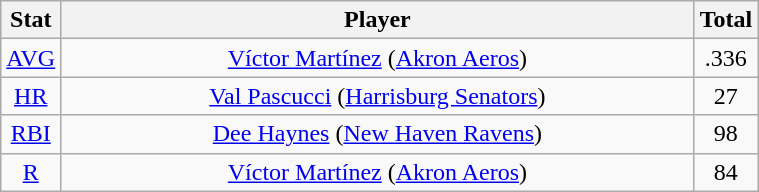<table class="wikitable" width="40%" style="text-align:center;">
<tr>
<th width="5%">Stat</th>
<th width="150%">Player</th>
<th width="5%">Total</th>
</tr>
<tr>
<td><a href='#'>AVG</a></td>
<td><a href='#'>Víctor Martínez</a> (<a href='#'>Akron Aeros</a>)</td>
<td>.336</td>
</tr>
<tr>
<td><a href='#'>HR</a></td>
<td><a href='#'>Val Pascucci</a> (<a href='#'>Harrisburg Senators</a>)</td>
<td>27</td>
</tr>
<tr>
<td><a href='#'>RBI</a></td>
<td><a href='#'>Dee Haynes</a> (<a href='#'>New Haven Ravens</a>)</td>
<td>98</td>
</tr>
<tr>
<td><a href='#'>R</a></td>
<td><a href='#'>Víctor Martínez</a> (<a href='#'>Akron Aeros</a>)</td>
<td>84</td>
</tr>
</table>
